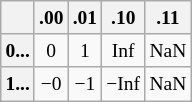<table class="wikitable" style="text-align:center; font-size:small">
<tr>
<th></th>
<th>.00</th>
<th>.01</th>
<th>.10</th>
<th>.11</th>
</tr>
<tr>
<th>0...</th>
<td>0</td>
<td>1</td>
<td>Inf</td>
<td>NaN</td>
</tr>
<tr>
<th>1...</th>
<td>−0</td>
<td>−1</td>
<td>−Inf</td>
<td>NaN</td>
</tr>
</table>
